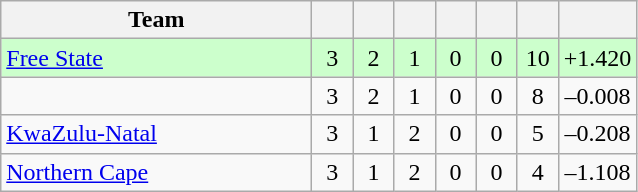<table class="wikitable" style="text-align:center">
<tr>
<th width=200>Team</th>
<th width=20></th>
<th width=20></th>
<th width=20></th>
<th width=20></th>
<th width=20></th>
<th width=20></th>
<th width=45></th>
</tr>
<tr style="background:#cfc">
<td align="left"> <a href='#'>Free State</a></td>
<td>3</td>
<td>2</td>
<td>1</td>
<td>0</td>
<td>0</td>
<td>10</td>
<td>+1.420</td>
</tr>
<tr>
<td align="left"></td>
<td>3</td>
<td>2</td>
<td>1</td>
<td>0</td>
<td>0</td>
<td>8</td>
<td>–0.008</td>
</tr>
<tr>
<td align="left"> <a href='#'>KwaZulu-Natal</a></td>
<td>3</td>
<td>1</td>
<td>2</td>
<td>0</td>
<td>0</td>
<td>5</td>
<td>–0.208</td>
</tr>
<tr>
<td align="left"> <a href='#'>Northern Cape</a></td>
<td>3</td>
<td>1</td>
<td>2</td>
<td>0</td>
<td>0</td>
<td>4</td>
<td>–1.108</td>
</tr>
</table>
